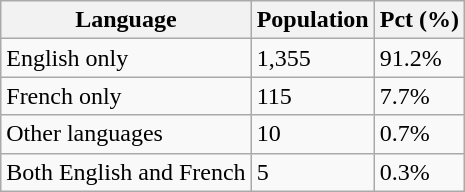<table class="wikitable">
<tr>
<th>Language</th>
<th>Population</th>
<th>Pct (%)</th>
</tr>
<tr>
<td>English only</td>
<td>1,355</td>
<td>91.2%</td>
</tr>
<tr>
<td>French only</td>
<td>115</td>
<td>7.7%</td>
</tr>
<tr>
<td>Other languages</td>
<td>10</td>
<td>0.7%</td>
</tr>
<tr>
<td>Both English and French</td>
<td>5</td>
<td>0.3%</td>
</tr>
</table>
